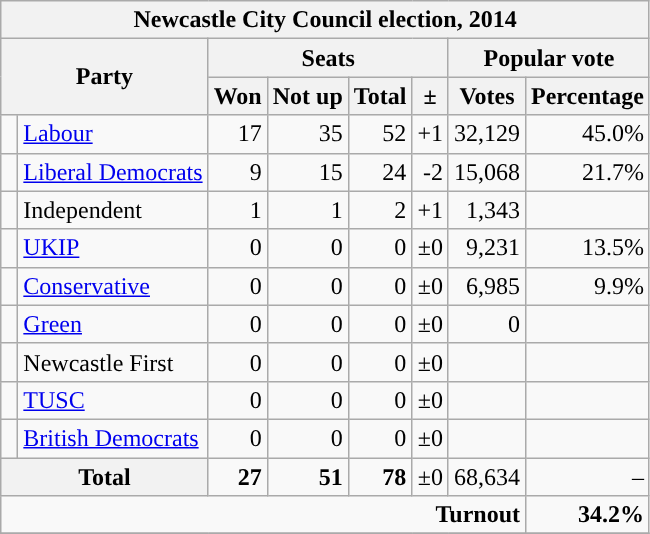<table class="wikitable">
<tr>
<th colspan="8"><strong>Newcastle City Council election, 2014</strong></th>
</tr>
<tr>
<th rowspan="2" colspan="2">Party</th>
<th colspan="4">Seats</th>
<th colspan="2">Popular vote</th>
</tr>
<tr>
<th>Won</th>
<th>Not up</th>
<th>Total</th>
<th>±</th>
<th>Votes</th>
<th>Percentage</th>
</tr>
<tr>
<td style="background-color: "> </td>
<td><a href='#'>Labour</a></td>
<td align=right>17</td>
<td align=right>35</td>
<td align=right>52</td>
<td align=right>+1</td>
<td align=right>32,129</td>
<td align=right>45.0%</td>
</tr>
<tr>
<td style="background-color: "> </td>
<td><a href='#'>Liberal Democrats</a></td>
<td align=right>9</td>
<td align=right>15</td>
<td align=right>24</td>
<td align=right>-2</td>
<td align=right>15,068</td>
<td align=right>21.7%</td>
</tr>
<tr>
<td style="background-color: "> </td>
<td>Independent</td>
<td align=right>1</td>
<td align=right>1</td>
<td align=right>2</td>
<td align=right>+1</td>
<td align=right>1,343</td>
<td align=right></td>
</tr>
<tr>
<td style="background-color: "> </td>
<td><a href='#'>UKIP</a></td>
<td align=right>0</td>
<td align=right>0</td>
<td align=right>0</td>
<td align=right>±0</td>
<td align=right>9,231</td>
<td align=right>13.5%</td>
</tr>
<tr>
<td style="background-color: "> </td>
<td><a href='#'>Conservative</a></td>
<td align=right>0</td>
<td align=right>0</td>
<td align=right>0</td>
<td align=right>±0</td>
<td align=right>6,985</td>
<td align=right>9.9%</td>
</tr>
<tr>
<td style="background-color: "> </td>
<td><a href='#'>Green</a></td>
<td align=right>0</td>
<td align=right>0</td>
<td align=right>0</td>
<td align=right>±0</td>
<td align=right>0</td>
<td align=right></td>
</tr>
<tr>
<td style="background-color: "> </td>
<td>Newcastle First</td>
<td align=right>0</td>
<td align=right>0</td>
<td align=right>0</td>
<td align=right>±0</td>
<td align=right></td>
<td align=right></td>
</tr>
<tr>
<td style="background-color: "> </td>
<td><a href='#'>TUSC</a></td>
<td align=right>0</td>
<td align=right>0</td>
<td align=right>0</td>
<td align=right>±0</td>
<td align=right></td>
<td align=right></td>
</tr>
<tr>
<td style="background-color: "> </td>
<td><a href='#'>British Democrats</a></td>
<td align=right>0</td>
<td align=right>0</td>
<td align=right>0</td>
<td align=right>±0</td>
<td align=right></td>
<td align=right></td>
</tr>
<tr>
<th colspan="2">Total</th>
<td align=right><strong>27</strong></td>
<td align=right><strong>51</strong></td>
<td align=right><strong>78</strong></td>
<td align=right>±0</td>
<td align=right>68,634</td>
<td align=right>–</td>
</tr>
<tr>
<td colspan="7" align=right><strong>Turnout</strong></td>
<td align=right><strong>34.2%</strong></td>
</tr>
<tr>
</tr>
</table>
